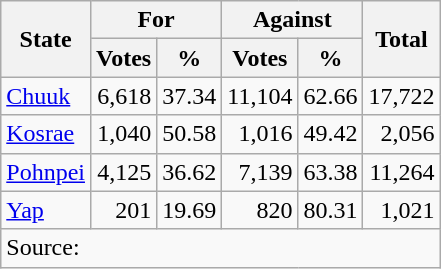<table class=wikitable style=text-align:right>
<tr>
<th rowspan=2>State</th>
<th colspan=2>For</th>
<th colspan=2>Against</th>
<th rowspan=2>Total</th>
</tr>
<tr>
<th>Votes</th>
<th>%</th>
<th>Votes</th>
<th>%</th>
</tr>
<tr>
<td align=left><a href='#'>Chuuk</a></td>
<td>6,618</td>
<td>37.34</td>
<td>11,104</td>
<td>62.66</td>
<td>17,722</td>
</tr>
<tr>
<td align=left><a href='#'>Kosrae</a></td>
<td>1,040</td>
<td>50.58</td>
<td>1,016</td>
<td>49.42</td>
<td>2,056</td>
</tr>
<tr>
<td align=left><a href='#'>Pohnpei</a></td>
<td>4,125</td>
<td>36.62</td>
<td>7,139</td>
<td>63.38</td>
<td>11,264</td>
</tr>
<tr>
<td align=left><a href='#'>Yap</a></td>
<td>201</td>
<td>19.69</td>
<td>820</td>
<td>80.31</td>
<td>1,021</td>
</tr>
<tr>
<td colspan=6 align=left>Source: </td>
</tr>
</table>
